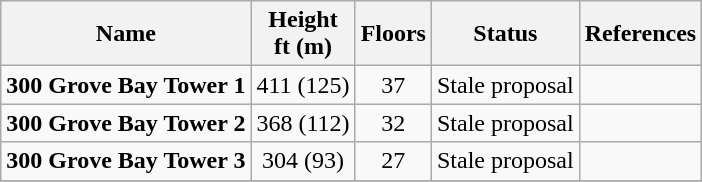<table class="wikitable sortable" style="text-align:center;">
<tr>
<th>Name</th>
<th>Height<br>ft (m)</th>
<th>Floors</th>
<th class="unsortable">Status</th>
<th class="unsortable">References</th>
</tr>
<tr>
<td align=left><strong>300 Grove Bay Tower 1</strong></td>
<td>411 (125)</td>
<td>37</td>
<td>Stale proposal</td>
<td></td>
</tr>
<tr>
<td align=left><strong>300 Grove Bay Tower 2</strong></td>
<td>368 (112)</td>
<td>32</td>
<td>Stale proposal</td>
<td></td>
</tr>
<tr>
<td align=left><strong>300 Grove Bay Tower 3</strong></td>
<td>304 (93)</td>
<td>27</td>
<td>Stale proposal</td>
<td></td>
</tr>
<tr>
</tr>
</table>
